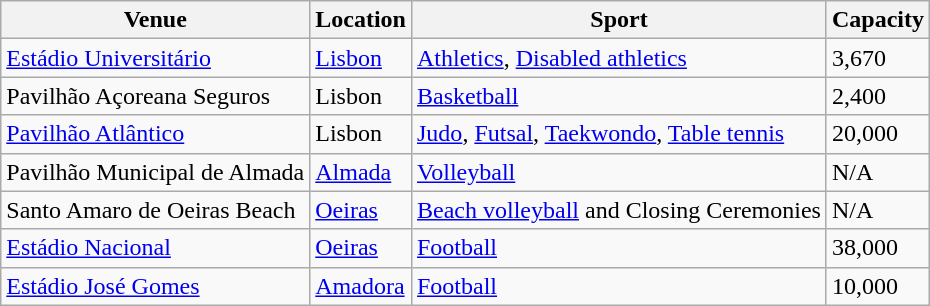<table class="wikitable" border="1">
<tr>
<th>Venue</th>
<th>Location</th>
<th>Sport</th>
<th>Capacity</th>
</tr>
<tr>
<td><a href='#'>Estádio Universitário</a></td>
<td><a href='#'>Lisbon</a></td>
<td><a href='#'>Athletics</a>, <a href='#'>Disabled athletics</a></td>
<td>3,670</td>
</tr>
<tr>
<td>Pavilhão Açoreana Seguros</td>
<td>Lisbon</td>
<td><a href='#'>Basketball</a></td>
<td>2,400</td>
</tr>
<tr>
<td><a href='#'>Pavilhão Atlântico</a></td>
<td>Lisbon</td>
<td><a href='#'>Judo</a>, <a href='#'>Futsal</a>, <a href='#'>Taekwondo</a>, <a href='#'>Table tennis</a></td>
<td>20,000</td>
</tr>
<tr>
<td>Pavilhão Municipal de Almada</td>
<td><a href='#'>Almada</a></td>
<td><a href='#'>Volleyball</a></td>
<td>N/A</td>
</tr>
<tr>
<td>Santo Amaro de Oeiras Beach</td>
<td><a href='#'>Oeiras</a></td>
<td><a href='#'>Beach volleyball</a> and Closing Ceremonies</td>
<td>N/A</td>
</tr>
<tr>
<td><a href='#'>Estádio Nacional</a></td>
<td><a href='#'>Oeiras</a></td>
<td><a href='#'>Football</a></td>
<td>38,000</td>
</tr>
<tr>
<td><a href='#'>Estádio José Gomes</a></td>
<td><a href='#'>Amadora</a></td>
<td><a href='#'>Football</a></td>
<td>10,000</td>
</tr>
</table>
